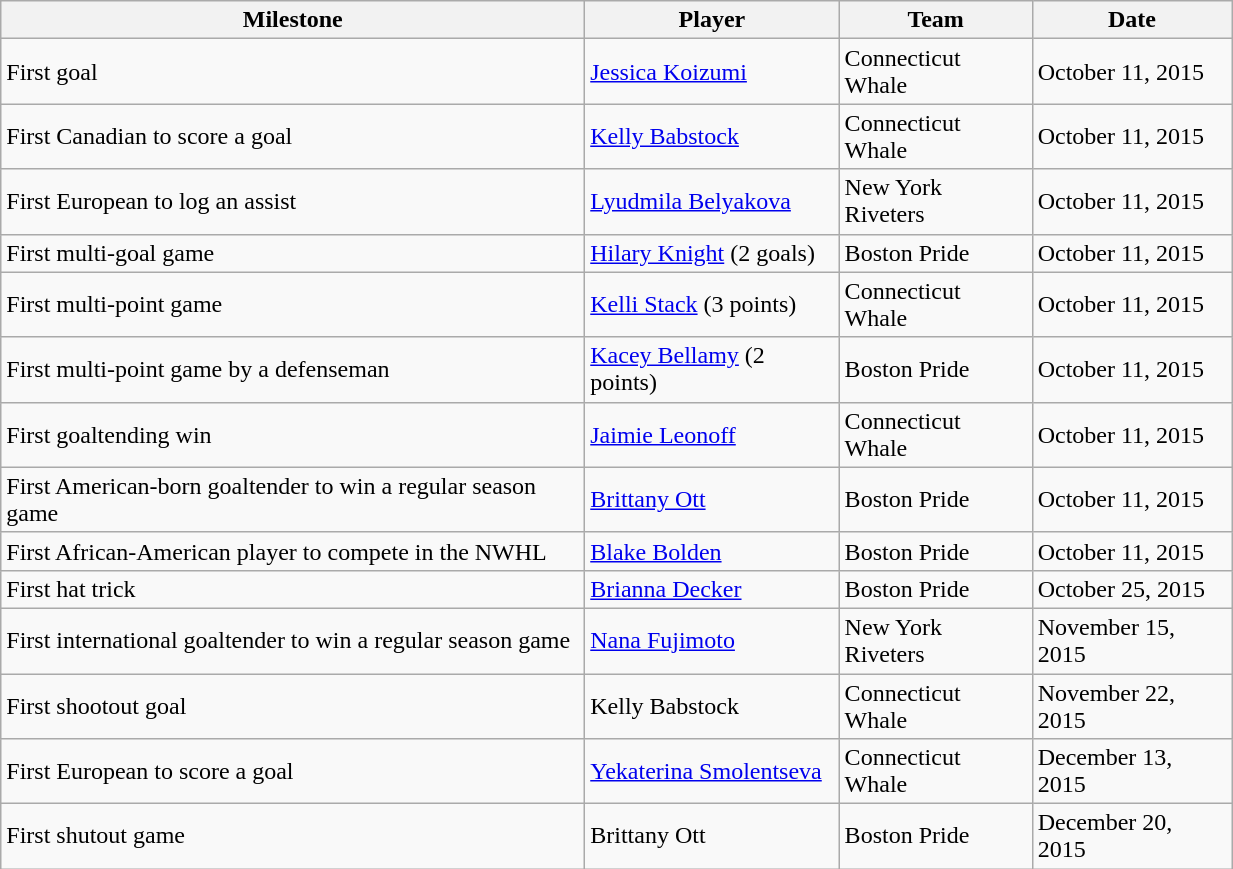<table class="wikitable sortable" style="width:65%;">
<tr style="text-align:center;">
<th>Milestone</th>
<th>Player</th>
<th>Team</th>
<th>Date</th>
</tr>
<tr>
<td>First goal</td>
<td><a href='#'>Jessica Koizumi</a></td>
<td>Connecticut Whale</td>
<td>October 11, 2015</td>
</tr>
<tr>
<td>First Canadian to score a goal</td>
<td><a href='#'>Kelly Babstock</a></td>
<td>Connecticut Whale</td>
<td>October 11, 2015</td>
</tr>
<tr>
<td>First European to log an assist</td>
<td><a href='#'>Lyudmila Belyakova</a></td>
<td>New York Riveters</td>
<td>October 11, 2015</td>
</tr>
<tr>
<td>First multi-goal game</td>
<td><a href='#'>Hilary Knight</a> (2 goals)</td>
<td>Boston Pride</td>
<td>October 11, 2015</td>
</tr>
<tr>
<td>First multi-point game</td>
<td><a href='#'>Kelli Stack</a> (3 points)</td>
<td>Connecticut Whale</td>
<td>October 11, 2015</td>
</tr>
<tr>
<td>First multi-point game by a defenseman</td>
<td><a href='#'>Kacey Bellamy</a> (2 points)</td>
<td>Boston Pride</td>
<td>October 11, 2015</td>
</tr>
<tr>
<td>First goaltending win</td>
<td><a href='#'>Jaimie Leonoff</a></td>
<td>Connecticut Whale</td>
<td>October 11, 2015</td>
</tr>
<tr>
<td>First American-born goaltender to win a regular season game</td>
<td><a href='#'>Brittany Ott</a></td>
<td>Boston Pride</td>
<td>October 11, 2015</td>
</tr>
<tr>
<td>First African-American player to compete in the NWHL</td>
<td><a href='#'>Blake Bolden</a></td>
<td>Boston Pride</td>
<td>October 11, 2015</td>
</tr>
<tr>
<td>First hat trick</td>
<td><a href='#'>Brianna Decker</a></td>
<td>Boston Pride</td>
<td>October 25, 2015</td>
</tr>
<tr>
<td>First international goaltender to win a regular season game</td>
<td><a href='#'>Nana Fujimoto</a></td>
<td>New York Riveters</td>
<td>November 15, 2015</td>
</tr>
<tr>
<td>First shootout goal</td>
<td>Kelly Babstock</td>
<td>Connecticut Whale</td>
<td>November 22, 2015</td>
</tr>
<tr>
<td>First European to score a goal</td>
<td><a href='#'>Yekaterina Smolentseva</a></td>
<td>Connecticut Whale</td>
<td>December 13, 2015</td>
</tr>
<tr>
<td>First shutout game</td>
<td>Brittany Ott</td>
<td>Boston Pride</td>
<td>December 20, 2015</td>
</tr>
</table>
